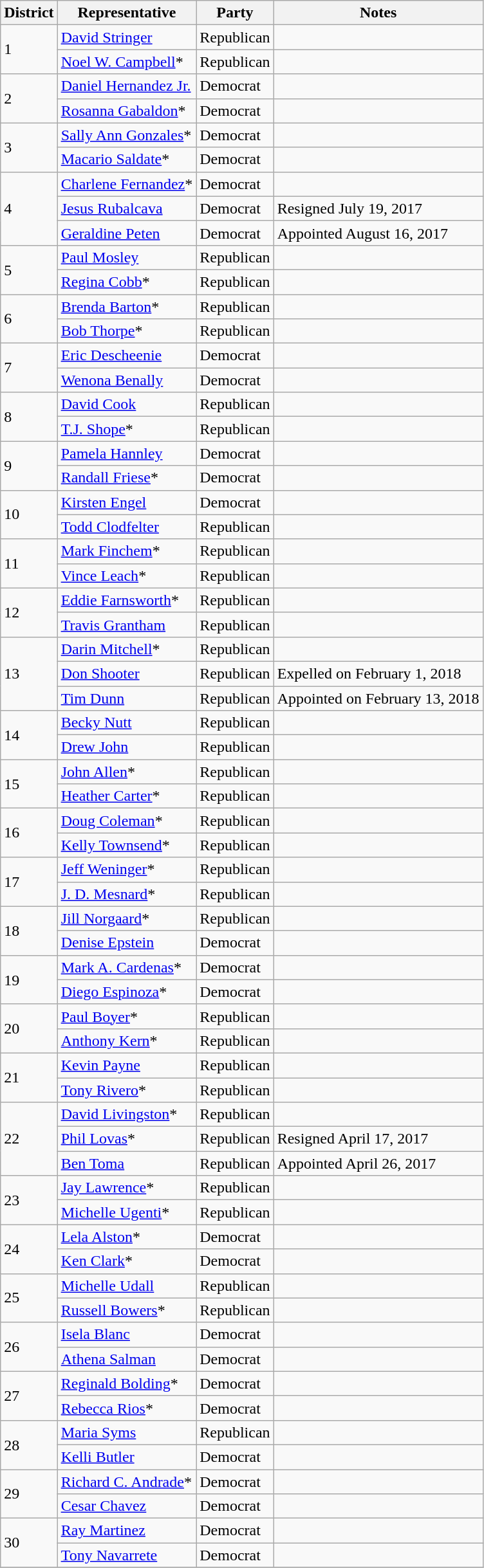<table class="wikitable">
<tr>
<th>District</th>
<th>Representative</th>
<th>Party</th>
<th>Notes</th>
</tr>
<tr>
<td rowspan="2">1</td>
<td><a href='#'>David Stringer</a></td>
<td>Republican</td>
<td></td>
</tr>
<tr>
<td><a href='#'>Noel W. Campbell</a>*</td>
<td>Republican</td>
<td></td>
</tr>
<tr>
<td rowspan="2">2</td>
<td><a href='#'>Daniel Hernandez Jr.</a></td>
<td>Democrat</td>
<td></td>
</tr>
<tr>
<td><a href='#'>Rosanna Gabaldon</a>*</td>
<td>Democrat</td>
<td></td>
</tr>
<tr>
<td rowspan="2">3</td>
<td><a href='#'>Sally Ann Gonzales</a>*</td>
<td>Democrat</td>
<td></td>
</tr>
<tr>
<td><a href='#'>Macario Saldate</a>*</td>
<td>Democrat</td>
<td></td>
</tr>
<tr>
<td rowspan="3">4</td>
<td><a href='#'>Charlene Fernandez</a>*</td>
<td>Democrat</td>
<td></td>
</tr>
<tr>
<td><a href='#'>Jesus Rubalcava</a></td>
<td>Democrat</td>
<td>Resigned July 19, 2017</td>
</tr>
<tr>
<td><a href='#'>Geraldine Peten</a></td>
<td>Democrat</td>
<td>Appointed August 16, 2017</td>
</tr>
<tr>
<td rowspan="2">5</td>
<td><a href='#'>Paul Mosley</a></td>
<td>Republican</td>
<td></td>
</tr>
<tr>
<td><a href='#'>Regina Cobb</a>*</td>
<td>Republican</td>
<td></td>
</tr>
<tr>
<td rowspan="2">6</td>
<td><a href='#'>Brenda Barton</a>*</td>
<td>Republican</td>
<td></td>
</tr>
<tr>
<td><a href='#'>Bob Thorpe</a>*</td>
<td>Republican</td>
<td></td>
</tr>
<tr>
<td rowspan="2">7</td>
<td><a href='#'>Eric Descheenie</a></td>
<td>Democrat</td>
<td></td>
</tr>
<tr>
<td><a href='#'>Wenona Benally</a></td>
<td>Democrat</td>
<td></td>
</tr>
<tr>
<td rowspan="2">8</td>
<td><a href='#'>David Cook</a></td>
<td>Republican</td>
<td></td>
</tr>
<tr>
<td><a href='#'>T.J. Shope</a>*</td>
<td>Republican</td>
<td></td>
</tr>
<tr>
<td rowspan="2">9</td>
<td><a href='#'>Pamela Hannley</a></td>
<td>Democrat</td>
<td></td>
</tr>
<tr>
<td><a href='#'>Randall Friese</a>*</td>
<td>Democrat</td>
<td></td>
</tr>
<tr>
<td rowspan="2">10</td>
<td><a href='#'>Kirsten Engel</a></td>
<td>Democrat</td>
<td></td>
</tr>
<tr>
<td><a href='#'>Todd Clodfelter</a></td>
<td>Republican</td>
<td></td>
</tr>
<tr>
<td rowspan="2">11</td>
<td><a href='#'>Mark Finchem</a>*</td>
<td>Republican</td>
<td></td>
</tr>
<tr>
<td><a href='#'>Vince Leach</a>*</td>
<td>Republican</td>
<td></td>
</tr>
<tr>
<td rowspan="2">12</td>
<td><a href='#'>Eddie Farnsworth</a>*</td>
<td>Republican</td>
<td></td>
</tr>
<tr>
<td><a href='#'>Travis Grantham</a></td>
<td>Republican</td>
<td></td>
</tr>
<tr>
<td rowspan="3">13</td>
<td><a href='#'>Darin Mitchell</a>*</td>
<td>Republican</td>
<td></td>
</tr>
<tr>
<td><a href='#'>Don Shooter</a></td>
<td>Republican</td>
<td>Expelled on February 1, 2018</td>
</tr>
<tr>
<td><a href='#'>Tim Dunn</a></td>
<td>Republican</td>
<td>Appointed on February 13, 2018</td>
</tr>
<tr>
<td rowspan="2">14</td>
<td><a href='#'>Becky Nutt</a></td>
<td>Republican</td>
<td></td>
</tr>
<tr>
<td><a href='#'>Drew John</a></td>
<td>Republican</td>
<td></td>
</tr>
<tr>
<td rowspan="2">15</td>
<td><a href='#'>John Allen</a>*</td>
<td>Republican</td>
<td></td>
</tr>
<tr>
<td><a href='#'>Heather Carter</a>*</td>
<td>Republican</td>
<td></td>
</tr>
<tr>
<td rowspan="2">16</td>
<td><a href='#'>Doug Coleman</a>*</td>
<td>Republican</td>
<td></td>
</tr>
<tr>
<td><a href='#'>Kelly Townsend</a>*</td>
<td>Republican</td>
<td></td>
</tr>
<tr>
<td rowspan="2">17</td>
<td><a href='#'>Jeff Weninger</a>*</td>
<td>Republican</td>
<td></td>
</tr>
<tr>
<td><a href='#'>J. D. Mesnard</a>*</td>
<td>Republican</td>
<td></td>
</tr>
<tr>
<td rowspan="2">18</td>
<td><a href='#'>Jill Norgaard</a>*</td>
<td>Republican</td>
<td></td>
</tr>
<tr>
<td><a href='#'>Denise Epstein</a></td>
<td>Democrat</td>
<td></td>
</tr>
<tr>
<td rowspan="2">19</td>
<td><a href='#'>Mark A. Cardenas</a>*</td>
<td>Democrat</td>
<td></td>
</tr>
<tr>
<td><a href='#'>Diego Espinoza</a>*</td>
<td>Democrat</td>
<td></td>
</tr>
<tr>
<td rowspan="2">20</td>
<td><a href='#'>Paul Boyer</a>*</td>
<td>Republican</td>
<td></td>
</tr>
<tr>
<td><a href='#'>Anthony Kern</a>*</td>
<td>Republican</td>
<td></td>
</tr>
<tr>
<td rowspan="2">21</td>
<td><a href='#'>Kevin Payne</a></td>
<td>Republican</td>
<td></td>
</tr>
<tr>
<td><a href='#'>Tony Rivero</a>*</td>
<td>Republican</td>
<td></td>
</tr>
<tr>
<td rowspan="3">22</td>
<td><a href='#'>David Livingston</a>*</td>
<td>Republican</td>
<td></td>
</tr>
<tr>
<td><a href='#'>Phil Lovas</a>*</td>
<td>Republican</td>
<td>Resigned April 17, 2017</td>
</tr>
<tr>
<td><a href='#'>Ben Toma</a></td>
<td>Republican</td>
<td>Appointed April 26, 2017</td>
</tr>
<tr>
<td rowspan="2">23</td>
<td><a href='#'>Jay Lawrence</a>*</td>
<td>Republican</td>
<td></td>
</tr>
<tr>
<td><a href='#'>Michelle Ugenti</a>*</td>
<td>Republican</td>
<td></td>
</tr>
<tr>
<td rowspan="2">24</td>
<td><a href='#'>Lela Alston</a>*</td>
<td>Democrat</td>
<td></td>
</tr>
<tr>
<td><a href='#'>Ken Clark</a>*</td>
<td>Democrat</td>
<td></td>
</tr>
<tr>
<td rowspan="2">25</td>
<td><a href='#'>Michelle Udall</a></td>
<td>Republican</td>
<td></td>
</tr>
<tr>
<td><a href='#'>Russell Bowers</a>*</td>
<td>Republican</td>
<td></td>
</tr>
<tr>
<td rowspan="2">26</td>
<td><a href='#'>Isela Blanc</a></td>
<td>Democrat</td>
<td></td>
</tr>
<tr>
<td><a href='#'>Athena Salman</a></td>
<td>Democrat</td>
<td></td>
</tr>
<tr>
<td rowspan="2">27</td>
<td><a href='#'>Reginald Bolding</a>*</td>
<td>Democrat</td>
<td></td>
</tr>
<tr>
<td><a href='#'>Rebecca Rios</a>*</td>
<td>Democrat</td>
<td></td>
</tr>
<tr>
<td rowspan="2">28</td>
<td><a href='#'>Maria Syms</a></td>
<td>Republican</td>
<td></td>
</tr>
<tr>
<td><a href='#'>Kelli Butler</a></td>
<td>Democrat</td>
<td></td>
</tr>
<tr>
<td rowspan="2">29</td>
<td><a href='#'>Richard C. Andrade</a>*</td>
<td>Democrat</td>
<td></td>
</tr>
<tr>
<td><a href='#'>Cesar Chavez</a></td>
<td>Democrat</td>
<td></td>
</tr>
<tr>
<td rowspan="2">30</td>
<td><a href='#'>Ray Martinez</a></td>
<td>Democrat</td>
<td></td>
</tr>
<tr>
<td><a href='#'>Tony Navarrete</a></td>
<td>Democrat</td>
<td></td>
</tr>
<tr>
</tr>
</table>
